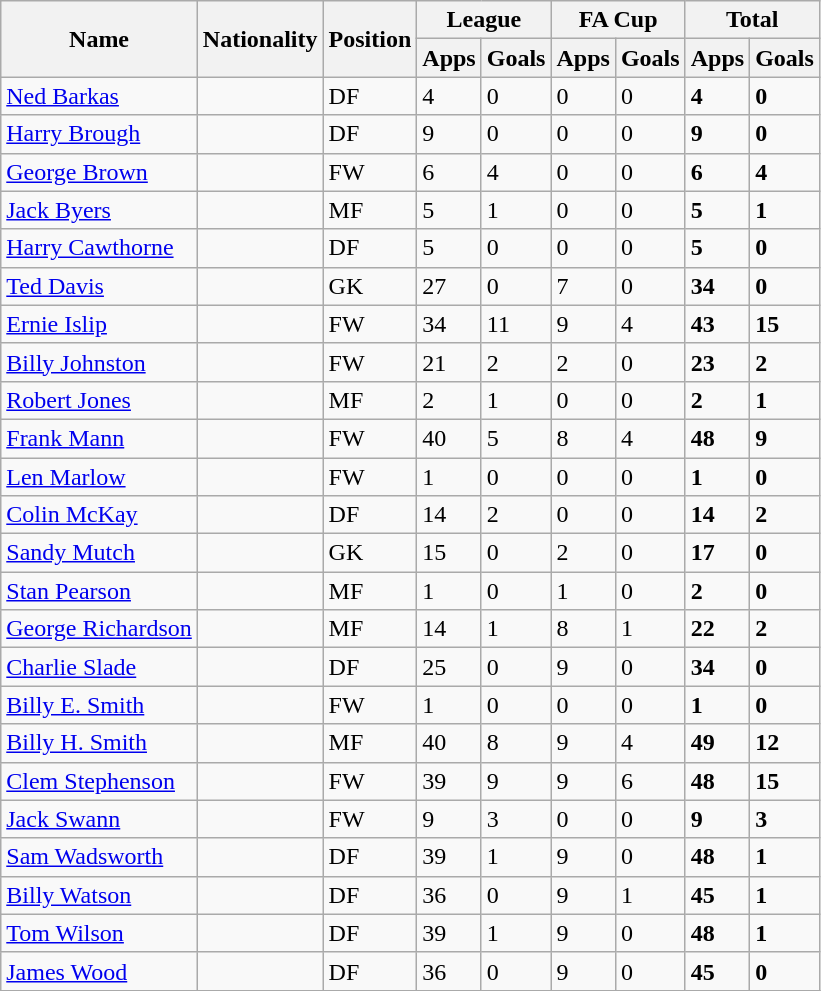<table class="wikitable sortable">
<tr>
<th scope=col rowspan=2>Name</th>
<th scope=col rowspan=2>Nationality</th>
<th scope=col rowspan=2>Position</th>
<th colspan=2>League</th>
<th colspan=2>FA Cup</th>
<th colspan=2>Total</th>
</tr>
<tr>
<th>Apps</th>
<th>Goals</th>
<th>Apps</th>
<th>Goals</th>
<th>Apps</th>
<th>Goals</th>
</tr>
<tr>
<td><a href='#'>Ned Barkas</a></td>
<td></td>
<td>DF</td>
<td>4</td>
<td>0</td>
<td>0</td>
<td>0</td>
<td><strong>4</strong></td>
<td><strong>0</strong></td>
</tr>
<tr>
<td><a href='#'>Harry Brough</a></td>
<td></td>
<td>DF</td>
<td>9</td>
<td>0</td>
<td>0</td>
<td>0</td>
<td><strong>9</strong></td>
<td><strong>0</strong></td>
</tr>
<tr>
<td><a href='#'>George Brown</a></td>
<td></td>
<td>FW</td>
<td>6</td>
<td>4</td>
<td>0</td>
<td>0</td>
<td><strong>6</strong></td>
<td><strong>4</strong></td>
</tr>
<tr>
<td><a href='#'>Jack Byers</a></td>
<td></td>
<td>MF</td>
<td>5</td>
<td>1</td>
<td>0</td>
<td>0</td>
<td><strong>5</strong></td>
<td><strong>1</strong></td>
</tr>
<tr>
<td><a href='#'>Harry Cawthorne</a></td>
<td></td>
<td>DF</td>
<td>5</td>
<td>0</td>
<td>0</td>
<td>0</td>
<td><strong>5</strong></td>
<td><strong>0</strong></td>
</tr>
<tr>
<td><a href='#'>Ted Davis</a></td>
<td></td>
<td>GK</td>
<td>27</td>
<td>0</td>
<td>7</td>
<td>0</td>
<td><strong>34</strong></td>
<td><strong>0</strong></td>
</tr>
<tr>
<td><a href='#'>Ernie Islip</a></td>
<td></td>
<td>FW</td>
<td>34</td>
<td>11</td>
<td>9</td>
<td>4</td>
<td><strong>43</strong></td>
<td><strong>15</strong></td>
</tr>
<tr>
<td><a href='#'>Billy Johnston</a></td>
<td></td>
<td>FW</td>
<td>21</td>
<td>2</td>
<td>2</td>
<td>0</td>
<td><strong>23</strong></td>
<td><strong>2</strong></td>
</tr>
<tr>
<td><a href='#'>Robert Jones</a></td>
<td></td>
<td>MF</td>
<td>2</td>
<td>1</td>
<td>0</td>
<td>0</td>
<td><strong>2</strong></td>
<td><strong>1</strong></td>
</tr>
<tr>
<td><a href='#'>Frank Mann</a></td>
<td></td>
<td>FW</td>
<td>40</td>
<td>5</td>
<td>8</td>
<td>4</td>
<td><strong>48</strong></td>
<td><strong>9</strong></td>
</tr>
<tr>
<td><a href='#'>Len Marlow</a></td>
<td></td>
<td>FW</td>
<td>1</td>
<td>0</td>
<td>0</td>
<td>0</td>
<td><strong>1</strong></td>
<td><strong>0</strong></td>
</tr>
<tr>
<td><a href='#'>Colin McKay</a></td>
<td></td>
<td>DF</td>
<td>14</td>
<td>2</td>
<td>0</td>
<td>0</td>
<td><strong>14</strong></td>
<td><strong>2</strong></td>
</tr>
<tr>
<td><a href='#'>Sandy Mutch</a></td>
<td></td>
<td>GK</td>
<td>15</td>
<td>0</td>
<td>2</td>
<td>0</td>
<td><strong>17</strong></td>
<td><strong>0</strong></td>
</tr>
<tr>
<td><a href='#'>Stan Pearson</a></td>
<td></td>
<td>MF</td>
<td>1</td>
<td>0</td>
<td>1</td>
<td>0</td>
<td><strong>2</strong></td>
<td><strong>0</strong></td>
</tr>
<tr>
<td><a href='#'>George Richardson</a></td>
<td></td>
<td>MF</td>
<td>14</td>
<td>1</td>
<td>8</td>
<td>1</td>
<td><strong>22</strong></td>
<td><strong>2</strong></td>
</tr>
<tr>
<td><a href='#'>Charlie Slade</a></td>
<td></td>
<td>DF</td>
<td>25</td>
<td>0</td>
<td>9</td>
<td>0</td>
<td><strong>34</strong></td>
<td><strong>0</strong></td>
</tr>
<tr>
<td><a href='#'>Billy E. Smith</a></td>
<td></td>
<td>FW</td>
<td>1</td>
<td>0</td>
<td>0</td>
<td>0</td>
<td><strong>1</strong></td>
<td><strong>0</strong></td>
</tr>
<tr>
<td><a href='#'>Billy H. Smith</a></td>
<td></td>
<td>MF</td>
<td>40</td>
<td>8</td>
<td>9</td>
<td>4</td>
<td><strong>49</strong></td>
<td><strong>12</strong></td>
</tr>
<tr>
<td><a href='#'>Clem Stephenson</a></td>
<td></td>
<td>FW</td>
<td>39</td>
<td>9</td>
<td>9</td>
<td>6</td>
<td><strong>48</strong></td>
<td><strong>15</strong></td>
</tr>
<tr>
<td><a href='#'>Jack Swann</a></td>
<td></td>
<td>FW</td>
<td>9</td>
<td>3</td>
<td>0</td>
<td>0</td>
<td><strong>9</strong></td>
<td><strong>3</strong></td>
</tr>
<tr>
<td><a href='#'>Sam Wadsworth</a></td>
<td></td>
<td>DF</td>
<td>39</td>
<td>1</td>
<td>9</td>
<td>0</td>
<td><strong>48</strong></td>
<td><strong>1</strong></td>
</tr>
<tr>
<td><a href='#'>Billy Watson</a></td>
<td></td>
<td>DF</td>
<td>36</td>
<td>0</td>
<td>9</td>
<td>1</td>
<td><strong>45</strong></td>
<td><strong>1</strong></td>
</tr>
<tr>
<td><a href='#'>Tom Wilson</a></td>
<td></td>
<td>DF</td>
<td>39</td>
<td>1</td>
<td>9</td>
<td>0</td>
<td><strong>48</strong></td>
<td><strong>1</strong></td>
</tr>
<tr>
<td><a href='#'>James Wood</a></td>
<td></td>
<td>DF</td>
<td>36</td>
<td>0</td>
<td>9</td>
<td>0</td>
<td><strong>45</strong></td>
<td><strong>0</strong></td>
</tr>
<tr>
</tr>
</table>
